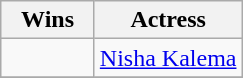<table class="wikitable" style="text-align:center;"background:#f6e39c;>
<tr>
<th scope="col" width="55">Wins</th>
<th scope="col" align="center">Actress</th>
</tr>
<tr>
<td></td>
<td><a href='#'>Nisha Kalema</a></td>
</tr>
<tr>
</tr>
</table>
